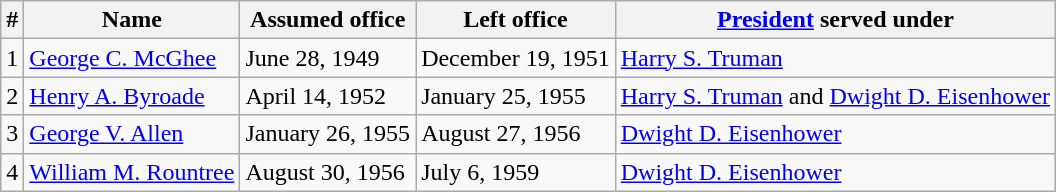<table class="wikitable">
<tr>
<th>#</th>
<th>Name</th>
<th>Assumed office</th>
<th>Left office</th>
<th><a href='#'>President</a> served under</th>
</tr>
<tr>
<td>1</td>
<td><a href='#'>George C. McGhee</a></td>
<td>June 28, 1949</td>
<td>December 19, 1951</td>
<td><a href='#'>Harry S. Truman</a></td>
</tr>
<tr>
<td>2</td>
<td><a href='#'>Henry A. Byroade</a></td>
<td>April 14, 1952</td>
<td>January 25, 1955</td>
<td><a href='#'>Harry S. Truman</a> and <a href='#'>Dwight D. Eisenhower</a></td>
</tr>
<tr>
<td>3</td>
<td><a href='#'>George V. Allen</a></td>
<td>January 26, 1955</td>
<td>August 27, 1956</td>
<td><a href='#'>Dwight D. Eisenhower</a></td>
</tr>
<tr>
<td>4</td>
<td><a href='#'>William M. Rountree</a></td>
<td>August 30, 1956</td>
<td>July 6, 1959</td>
<td><a href='#'>Dwight D. Eisenhower</a></td>
</tr>
</table>
